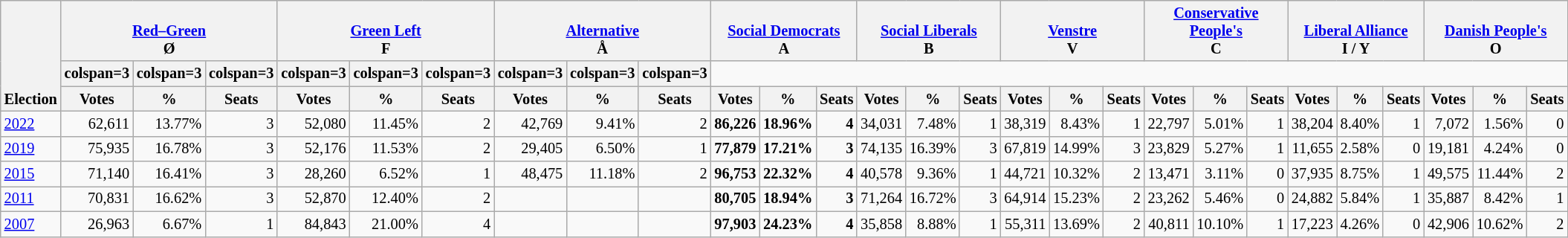<table class="wikitable" border="1" style="font-size:85%; text-align:right;">
<tr>
<th style="text-align:left;" valign=bottom rowspan=3>Election</th>
<th valign=bottom colspan=3><a href='#'>Red–Green</a><br>Ø</th>
<th valign=bottom colspan=3><a href='#'>Green Left</a><br>F</th>
<th valign=bottom colspan=3><a href='#'>Alternative</a><br>Å</th>
<th valign=bottom colspan=3><a href='#'>Social Democrats</a><br>A</th>
<th valign=bottom colspan=3><a href='#'>Social Liberals</a><br>B</th>
<th valign=bottom colspan=3><a href='#'>Venstre</a><br>V</th>
<th valign=bottom colspan=3><a href='#'>Conservative People's</a><br>C</th>
<th valign=bottom colspan=3><a href='#'>Liberal Alliance</a><br>I / Y</th>
<th valign=bottom colspan=3><a href='#'>Danish People's</a><br>O</th>
</tr>
<tr>
<th>colspan=3 </th>
<th>colspan=3 </th>
<th>colspan=3 </th>
<th>colspan=3 </th>
<th>colspan=3 </th>
<th>colspan=3 </th>
<th>colspan=3 </th>
<th>colspan=3 </th>
<th>colspan=3 </th>
</tr>
<tr>
<th>Votes</th>
<th>%</th>
<th>Seats</th>
<th>Votes</th>
<th>%</th>
<th>Seats</th>
<th>Votes</th>
<th>%</th>
<th>Seats</th>
<th>Votes</th>
<th>%</th>
<th>Seats</th>
<th>Votes</th>
<th>%</th>
<th>Seats</th>
<th>Votes</th>
<th>%</th>
<th>Seats</th>
<th>Votes</th>
<th>%</th>
<th>Seats</th>
<th>Votes</th>
<th>%</th>
<th>Seats</th>
<th>Votes</th>
<th>%</th>
<th>Seats</th>
</tr>
<tr>
<td align=left><a href='#'>2022</a></td>
<td>62,611</td>
<td>13.77%</td>
<td>3</td>
<td>52,080</td>
<td>11.45%</td>
<td>2</td>
<td>42,769</td>
<td>9.41%</td>
<td>2</td>
<td><strong>86,226</strong></td>
<td><strong>18.96%</strong></td>
<td><strong>4</strong></td>
<td>34,031</td>
<td>7.48%</td>
<td>1</td>
<td>38,319</td>
<td>8.43%</td>
<td>1</td>
<td>22,797</td>
<td>5.01%</td>
<td>1</td>
<td>38,204</td>
<td>8.40%</td>
<td>1</td>
<td>7,072</td>
<td>1.56%</td>
<td>0</td>
</tr>
<tr>
<td align=left><a href='#'>2019</a></td>
<td>75,935</td>
<td>16.78%</td>
<td>3</td>
<td>52,176</td>
<td>11.53%</td>
<td>2</td>
<td>29,405</td>
<td>6.50%</td>
<td>1</td>
<td><strong>77,879</strong></td>
<td><strong>17.21%</strong></td>
<td><strong>3</strong></td>
<td>74,135</td>
<td>16.39%</td>
<td>3</td>
<td>67,819</td>
<td>14.99%</td>
<td>3</td>
<td>23,829</td>
<td>5.27%</td>
<td>1</td>
<td>11,655</td>
<td>2.58%</td>
<td>0</td>
<td>19,181</td>
<td>4.24%</td>
<td>0</td>
</tr>
<tr>
<td align=left><a href='#'>2015</a></td>
<td>71,140</td>
<td>16.41%</td>
<td>3</td>
<td>28,260</td>
<td>6.52%</td>
<td>1</td>
<td>48,475</td>
<td>11.18%</td>
<td>2</td>
<td><strong>96,753</strong></td>
<td><strong>22.32%</strong></td>
<td><strong>4</strong></td>
<td>40,578</td>
<td>9.36%</td>
<td>1</td>
<td>44,721</td>
<td>10.32%</td>
<td>2</td>
<td>13,471</td>
<td>3.11%</td>
<td>0</td>
<td>37,935</td>
<td>8.75%</td>
<td>1</td>
<td>49,575</td>
<td>11.44%</td>
<td>2</td>
</tr>
<tr>
<td align=left><a href='#'>2011</a></td>
<td>70,831</td>
<td>16.62%</td>
<td>3</td>
<td>52,870</td>
<td>12.40%</td>
<td>2</td>
<td></td>
<td></td>
<td></td>
<td><strong>80,705</strong></td>
<td><strong>18.94%</strong></td>
<td><strong>3</strong></td>
<td>71,264</td>
<td>16.72%</td>
<td>3</td>
<td>64,914</td>
<td>15.23%</td>
<td>2</td>
<td>23,262</td>
<td>5.46%</td>
<td>0</td>
<td>24,882</td>
<td>5.84%</td>
<td>1</td>
<td>35,887</td>
<td>8.42%</td>
<td>1</td>
</tr>
<tr>
<td align=left><a href='#'>2007</a></td>
<td>26,963</td>
<td>6.67%</td>
<td>1</td>
<td>84,843</td>
<td>21.00%</td>
<td>4</td>
<td></td>
<td></td>
<td></td>
<td><strong>97,903</strong></td>
<td><strong>24.23%</strong></td>
<td><strong>4</strong></td>
<td>35,858</td>
<td>8.88%</td>
<td>1</td>
<td>55,311</td>
<td>13.69%</td>
<td>2</td>
<td>40,811</td>
<td>10.10%</td>
<td>1</td>
<td>17,223</td>
<td>4.26%</td>
<td>0</td>
<td>42,906</td>
<td>10.62%</td>
<td>2</td>
</tr>
</table>
